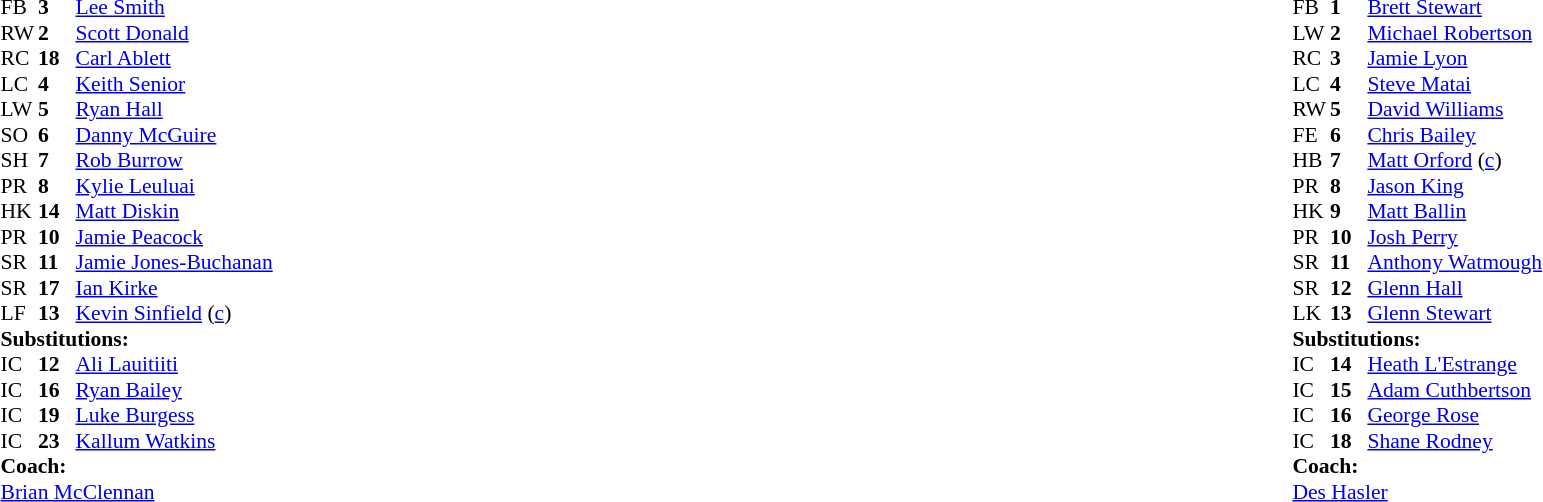<table width="100%">
<tr>
<td valign="top" width="50%"><br><table style="font-size: 90%" cellspacing="0" cellpadding="0">
<tr>
<th width="25"></th>
<th width="25"></th>
</tr>
<tr>
<td>FB</td>
<td><strong>3</strong></td>
<td><a href='#'>Lee Smith</a></td>
</tr>
<tr>
<td>RW</td>
<td><strong>2</strong></td>
<td><a href='#'>Scott Donald</a></td>
</tr>
<tr>
<td>RC</td>
<td><strong>18</strong></td>
<td><a href='#'>Carl Ablett</a></td>
</tr>
<tr>
<td>LC</td>
<td><strong>4</strong></td>
<td><a href='#'>Keith Senior</a></td>
</tr>
<tr>
<td>LW</td>
<td><strong>5</strong></td>
<td><a href='#'>Ryan Hall</a></td>
</tr>
<tr>
<td>SO</td>
<td><strong>6</strong></td>
<td><a href='#'>Danny McGuire</a></td>
</tr>
<tr>
<td>SH</td>
<td><strong>7</strong></td>
<td><a href='#'>Rob Burrow</a></td>
</tr>
<tr>
<td>PR</td>
<td><strong>8</strong></td>
<td><a href='#'>Kylie Leuluai</a></td>
</tr>
<tr>
<td>HK</td>
<td><strong>14</strong></td>
<td><a href='#'>Matt Diskin</a></td>
</tr>
<tr>
<td>PR</td>
<td><strong>10</strong></td>
<td><a href='#'>Jamie Peacock</a></td>
</tr>
<tr>
<td>SR</td>
<td><strong>11</strong></td>
<td><a href='#'>Jamie Jones-Buchanan</a></td>
</tr>
<tr>
<td>SR</td>
<td><strong>17</strong></td>
<td><a href='#'>Ian Kirke</a></td>
</tr>
<tr>
<td>LF</td>
<td><strong>13</strong></td>
<td><a href='#'>Kevin Sinfield</a> (<a href='#'>c</a>)</td>
</tr>
<tr>
<td colspan=3><strong>Substitutions:</strong></td>
</tr>
<tr>
<td>IC</td>
<td><strong>12</strong></td>
<td><a href='#'>Ali Lauitiiti</a></td>
</tr>
<tr>
<td>IC</td>
<td><strong>16</strong></td>
<td><a href='#'>Ryan Bailey</a></td>
</tr>
<tr>
<td>IC</td>
<td><strong>19</strong></td>
<td><a href='#'>Luke Burgess</a></td>
</tr>
<tr>
<td>IC</td>
<td><strong>23</strong></td>
<td><a href='#'>Kallum Watkins</a></td>
</tr>
<tr>
<td colspan=3><strong>Coach:</strong></td>
</tr>
<tr>
<td colspan="4"> <a href='#'>Brian McClennan</a></td>
</tr>
</table>
</td>
<td valign="top" width="50%"><br><table style="font-size: 90%" cellspacing="0" cellpadding="0" align="center">
<tr>
<th width="25"></th>
<th width="25"></th>
</tr>
<tr>
<td>FB</td>
<td><strong>1</strong></td>
<td><a href='#'>Brett Stewart</a></td>
</tr>
<tr>
<td>LW</td>
<td><strong>2</strong></td>
<td><a href='#'>Michael Robertson</a></td>
</tr>
<tr>
<td>RC</td>
<td><strong>3</strong></td>
<td><a href='#'>Jamie Lyon</a></td>
</tr>
<tr>
<td>LC</td>
<td><strong>4</strong></td>
<td><a href='#'>Steve Matai</a></td>
</tr>
<tr>
<td>RW</td>
<td><strong>5</strong></td>
<td><a href='#'>David Williams</a></td>
</tr>
<tr>
<td>FE</td>
<td><strong>6</strong></td>
<td><a href='#'>Chris Bailey</a></td>
</tr>
<tr>
<td>HB</td>
<td><strong>7</strong></td>
<td><a href='#'>Matt Orford</a> (<a href='#'>c</a>)</td>
</tr>
<tr>
<td>PR</td>
<td><strong>8</strong></td>
<td><a href='#'>Jason King</a></td>
</tr>
<tr>
<td>HK</td>
<td><strong>9</strong></td>
<td><a href='#'>Matt Ballin</a></td>
</tr>
<tr>
<td>PR</td>
<td><strong>10</strong></td>
<td><a href='#'>Josh Perry</a></td>
</tr>
<tr>
<td>SR</td>
<td><strong>11</strong></td>
<td><a href='#'>Anthony Watmough</a></td>
</tr>
<tr>
<td>SR</td>
<td><strong>12</strong></td>
<td><a href='#'>Glenn Hall</a></td>
</tr>
<tr>
<td>LK</td>
<td><strong>13</strong></td>
<td><a href='#'>Glenn Stewart</a></td>
</tr>
<tr>
<td colspan=3><strong>Substitutions:</strong></td>
</tr>
<tr>
<td>IC</td>
<td><strong>14</strong></td>
<td><a href='#'>Heath L'Estrange</a></td>
</tr>
<tr>
<td>IC</td>
<td><strong>15</strong></td>
<td><a href='#'>Adam Cuthbertson</a></td>
</tr>
<tr>
<td>IC</td>
<td><strong>16</strong></td>
<td><a href='#'>George Rose</a></td>
</tr>
<tr>
<td>IC</td>
<td><strong>18</strong></td>
<td><a href='#'>Shane Rodney</a></td>
</tr>
<tr>
<td colspan=3><strong>Coach:</strong></td>
</tr>
<tr>
<td colspan="4"> <a href='#'>Des Hasler</a></td>
</tr>
</table>
</td>
</tr>
</table>
